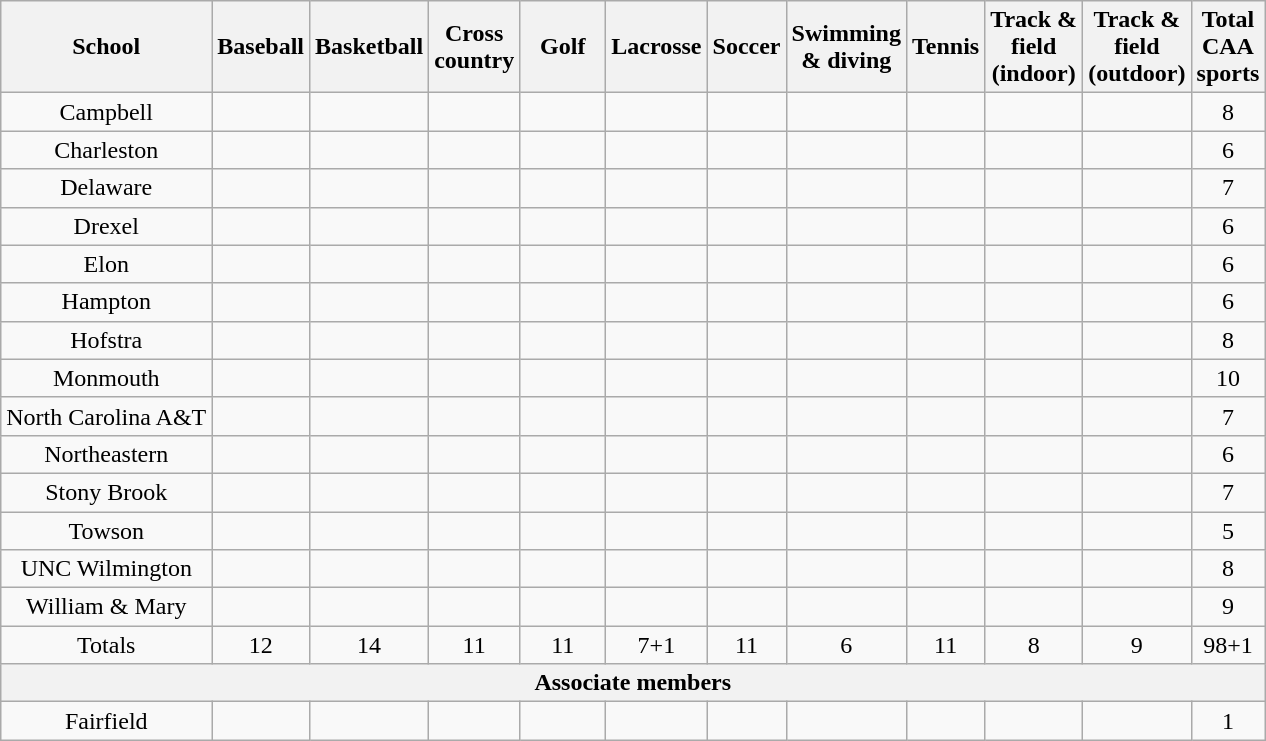<table class="wikitable" style="text-align: center">
<tr>
<th>School</th>
<th>Baseball</th>
<th>Basketball</th>
<th>Cross<br>country</th>
<th width=50>Golf</th>
<th>Lacrosse</th>
<th>Soccer</th>
<th>Swimming<br>& diving</th>
<th>Tennis</th>
<th>Track &<br> field<br>(indoor)</th>
<th>Track &<br> field<br>(outdoor)</th>
<th>Total<br>CAA<br>sports</th>
</tr>
<tr>
<td>Campbell</td>
<td></td>
<td></td>
<td></td>
<td></td>
<td></td>
<td></td>
<td></td>
<td></td>
<td></td>
<td></td>
<td>8</td>
</tr>
<tr>
<td>Charleston</td>
<td></td>
<td></td>
<td></td>
<td></td>
<td></td>
<td></td>
<td></td>
<td></td>
<td></td>
<td></td>
<td>6</td>
</tr>
<tr>
<td>Delaware</td>
<td></td>
<td></td>
<td></td>
<td></td>
<td></td>
<td></td>
<td></td>
<td></td>
<td></td>
<td></td>
<td>7</td>
</tr>
<tr>
<td>Drexel</td>
<td></td>
<td></td>
<td></td>
<td></td>
<td></td>
<td></td>
<td></td>
<td></td>
<td></td>
<td></td>
<td>6</td>
</tr>
<tr>
<td>Elon</td>
<td></td>
<td></td>
<td></td>
<td></td>
<td></td>
<td></td>
<td></td>
<td></td>
<td></td>
<td></td>
<td>6</td>
</tr>
<tr>
<td>Hampton</td>
<td></td>
<td></td>
<td></td>
<td></td>
<td></td>
<td></td>
<td></td>
<td></td>
<td></td>
<td></td>
<td>6</td>
</tr>
<tr>
<td>Hofstra</td>
<td></td>
<td></td>
<td></td>
<td></td>
<td></td>
<td></td>
<td></td>
<td></td>
<td></td>
<td></td>
<td>8</td>
</tr>
<tr 11>
<td>Monmouth</td>
<td></td>
<td></td>
<td></td>
<td></td>
<td></td>
<td></td>
<td></td>
<td></td>
<td></td>
<td></td>
<td>10</td>
</tr>
<tr>
<td>North Carolina A&T</td>
<td></td>
<td></td>
<td></td>
<td></td>
<td></td>
<td></td>
<td></td>
<td></td>
<td></td>
<td></td>
<td>7</td>
</tr>
<tr>
<td>Northeastern</td>
<td></td>
<td></td>
<td></td>
<td></td>
<td></td>
<td></td>
<td></td>
<td></td>
<td></td>
<td></td>
<td>6</td>
</tr>
<tr>
<td>Stony Brook</td>
<td></td>
<td></td>
<td></td>
<td></td>
<td></td>
<td></td>
<td></td>
<td></td>
<td></td>
<td></td>
<td>7</td>
</tr>
<tr>
<td>Towson</td>
<td></td>
<td></td>
<td></td>
<td></td>
<td></td>
<td></td>
<td></td>
<td></td>
<td></td>
<td></td>
<td>5</td>
</tr>
<tr>
<td>UNC Wilmington</td>
<td></td>
<td></td>
<td></td>
<td></td>
<td></td>
<td></td>
<td></td>
<td></td>
<td></td>
<td></td>
<td>8</td>
</tr>
<tr>
<td>William & Mary</td>
<td></td>
<td></td>
<td></td>
<td></td>
<td></td>
<td></td>
<td></td>
<td></td>
<td></td>
<td></td>
<td>9</td>
</tr>
<tr>
<td>Totals</td>
<td>12</td>
<td>14</td>
<td>11</td>
<td>11</td>
<td>7+1</td>
<td>11</td>
<td>6</td>
<td>11</td>
<td>8</td>
<td>9</td>
<td>98+1</td>
</tr>
<tr>
<th colspan=13>Associate members</th>
</tr>
<tr>
<td>Fairfield</td>
<td></td>
<td></td>
<td></td>
<td></td>
<td></td>
<td></td>
<td></td>
<td></td>
<td></td>
<td></td>
<td>1</td>
</tr>
</table>
